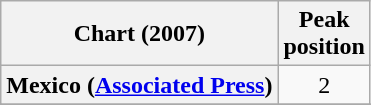<table class="wikitable sortable plainrowheaders" style="text-align:center">
<tr>
<th scope="col">Chart (2007)</th>
<th scope="col">Peak<br>position</th>
</tr>
<tr>
<th scope="row">Mexico (<a href='#'>Associated Press</a>)</th>
<td>2</td>
</tr>
<tr>
</tr>
<tr>
</tr>
<tr>
</tr>
<tr>
</tr>
</table>
